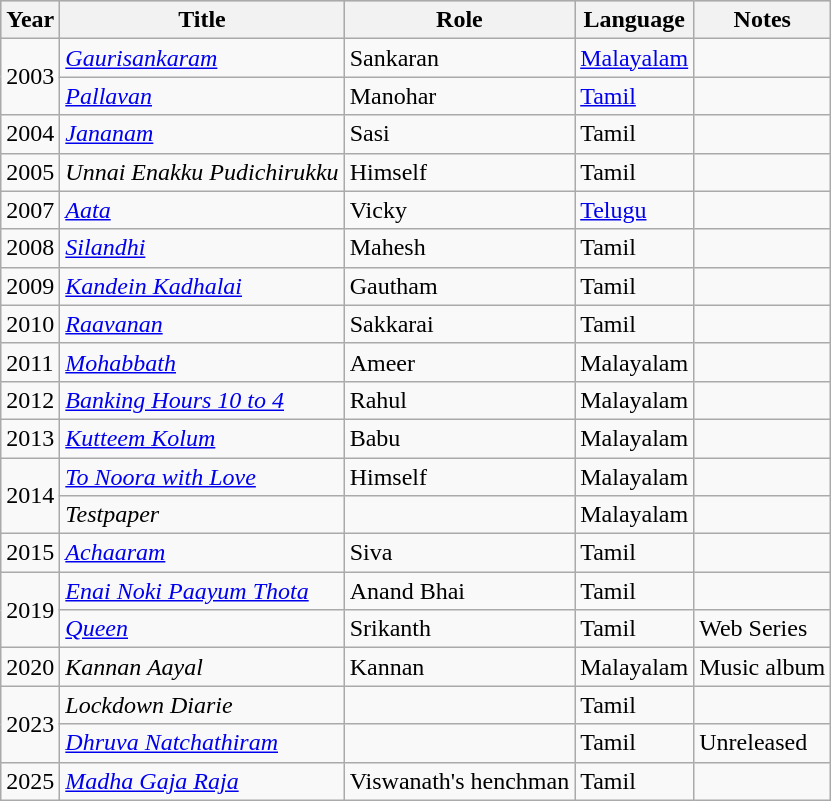<table class="wikitable">
<tr style="background:#ccc; text-align:center;">
<th>Year</th>
<th>Title</th>
<th>Role</th>
<th>Language</th>
<th>Notes</th>
</tr>
<tr>
<td rowspan=2>2003</td>
<td><em><a href='#'>Gaurisankaram</a></em></td>
<td>Sankaran</td>
<td><a href='#'>Malayalam</a></td>
<td></td>
</tr>
<tr>
<td><em><a href='#'>Pallavan</a></em></td>
<td>Manohar</td>
<td><a href='#'>Tamil</a></td>
<td></td>
</tr>
<tr>
<td>2004</td>
<td><em><a href='#'>Jananam</a></em></td>
<td>Sasi</td>
<td>Tamil</td>
<td></td>
</tr>
<tr>
<td>2005</td>
<td><em>Unnai Enakku Pudichirukku</em></td>
<td>Himself</td>
<td>Tamil</td>
<td></td>
</tr>
<tr>
<td>2007</td>
<td><em><a href='#'>Aata</a></em></td>
<td>Vicky</td>
<td><a href='#'>Telugu</a></td>
<td></td>
</tr>
<tr>
<td>2008</td>
<td><em><a href='#'>Silandhi</a></em></td>
<td>Mahesh</td>
<td>Tamil</td>
<td></td>
</tr>
<tr>
<td>2009</td>
<td><em><a href='#'>Kandein Kadhalai</a></em></td>
<td>Gautham</td>
<td>Tamil</td>
<td></td>
</tr>
<tr>
<td>2010</td>
<td><em><a href='#'>Raavanan</a></em></td>
<td>Sakkarai</td>
<td>Tamil</td>
<td></td>
</tr>
<tr>
<td>2011</td>
<td><em><a href='#'>Mohabbath</a></em></td>
<td>Ameer</td>
<td>Malayalam</td>
<td></td>
</tr>
<tr>
<td>2012</td>
<td><em><a href='#'>Banking Hours 10 to 4</a></em></td>
<td>Rahul</td>
<td>Malayalam</td>
<td></td>
</tr>
<tr>
<td>2013</td>
<td><em><a href='#'>Kutteem Kolum</a></em></td>
<td>Babu</td>
<td>Malayalam</td>
<td></td>
</tr>
<tr>
<td rowspan=2>2014</td>
<td><em><a href='#'>To Noora with Love</a></em></td>
<td>Himself</td>
<td>Malayalam</td>
<td></td>
</tr>
<tr>
<td><em>Testpaper</em></td>
<td></td>
<td>Malayalam</td>
<td></td>
</tr>
<tr>
<td>2015</td>
<td><em><a href='#'>Achaaram</a></em></td>
<td>Siva</td>
<td>Tamil</td>
<td></td>
</tr>
<tr>
<td rowspan=2>2019</td>
<td><em><a href='#'>Enai Noki Paayum Thota</a></em></td>
<td>Anand Bhai</td>
<td>Tamil</td>
<td></td>
</tr>
<tr>
<td><em><a href='#'>Queen</a></em></td>
<td>Srikanth</td>
<td>Tamil</td>
<td>Web Series</td>
</tr>
<tr>
<td>2020</td>
<td><em>Kannan Aayal</em></td>
<td>Kannan</td>
<td>Malayalam</td>
<td>Music album</td>
</tr>
<tr>
<td rowspan=2>2023</td>
<td><em>Lockdown Diarie</em></td>
<td></td>
<td>Tamil</td>
<td></td>
</tr>
<tr>
<td><em><a href='#'>Dhruva Natchathiram</a></em></td>
<td></td>
<td>Tamil</td>
<td>Unreleased</td>
</tr>
<tr>
<td>2025</td>
<td><em><a href='#'>Madha Gaja Raja</a></em></td>
<td>Viswanath's henchman</td>
<td>Tamil</td>
<td></td>
</tr>
</table>
